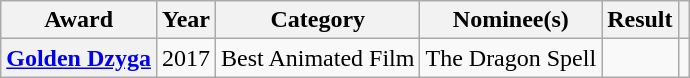<table class="wikitable plainrowheaders" style="text-align:left;">
<tr>
<th scope="col">Award</th>
<th scope="col">Year</th>
<th scope="col">Category</th>
<th scope="col">Nominee(s)</th>
<th scope="col">Result</th>
<th scope="col"></th>
</tr>
<tr>
<th scope="row"><a href='#'>Golden Dzyga</a></th>
<td align="center" rowspan="3">2017</td>
<td>Best Animated Film</td>
<td rowspan="6">The Dragon Spell</td>
<td></td>
<td align="center"></td>
</tr>
</table>
